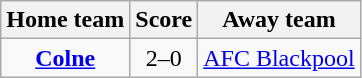<table class="wikitable" style="text-align: center">
<tr>
<th>Home team</th>
<th>Score</th>
<th>Away team</th>
</tr>
<tr>
<td><strong><a href='#'>Colne</a></strong></td>
<td>2–0</td>
<td><a href='#'>AFC Blackpool</a></td>
</tr>
</table>
